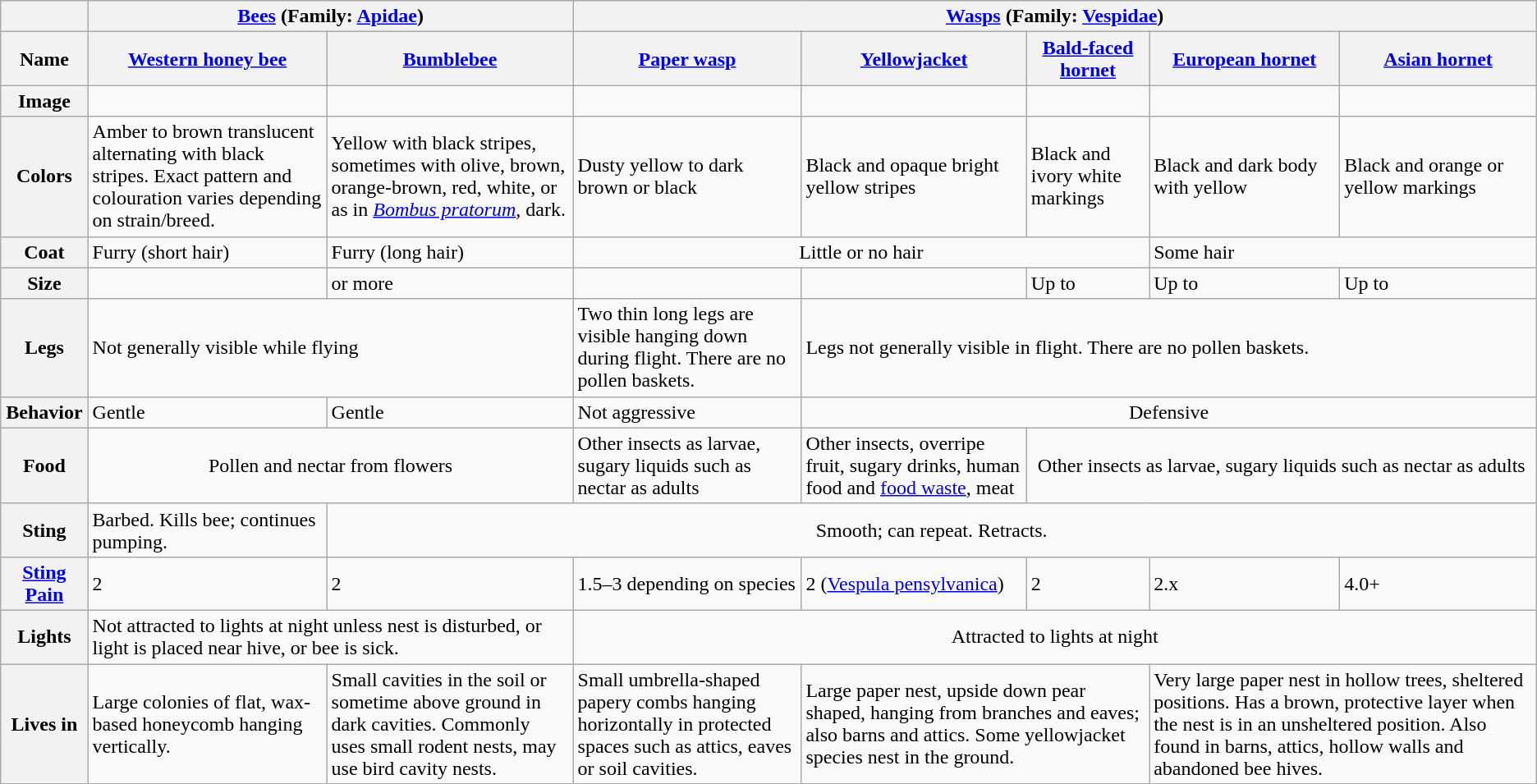<table class="wikitable">
<tr>
<th></th>
<th colspan="2"><a href='#'>Bees</a> (Family: <a href='#'>Apidae</a>)</th>
<th colspan="5"><a href='#'>Wasps</a> (Family: <a href='#'>Vespidae</a>)</th>
</tr>
<tr>
<th>Name</th>
<th><a href='#'>Western honey bee</a></th>
<th><a href='#'>Bumblebee</a></th>
<th><a href='#'>Paper wasp</a></th>
<th><a href='#'>Yellowjacket</a></th>
<th><a href='#'>Bald-faced hornet</a></th>
<th><a href='#'>European hornet</a></th>
<th><a href='#'>Asian hornet</a></th>
</tr>
<tr>
<th>Image</th>
<td align="center"></td>
<td align="center"></td>
<td align="center"></td>
<td align="center"></td>
<td align="center"></td>
<td align="center"></td>
<td align="center"></td>
</tr>
<tr>
<th>Colors</th>
<td>Amber to brown translucent alternating with black stripes. Exact pattern and colouration varies depending on strain/breed.</td>
<td>Yellow with black stripes, sometimes with olive, brown, orange-brown, red, white, or as in <em><a href='#'>Bombus pratorum</a></em>, dark.</td>
<td>Dusty yellow to dark brown or black</td>
<td>Black and opaque bright yellow stripes</td>
<td>Black and ivory white markings</td>
<td>Black and dark body with yellow</td>
<td>Black and orange or yellow markings</td>
</tr>
<tr>
<th>Coat</th>
<td>Furry (short hair)</td>
<td>Furry (long hair)</td>
<td colspan="3" align="center">Little or no hair</td>
<td colspan="2">Some hair</td>
</tr>
<tr>
<th>Size</th>
<td></td>
<td> or more</td>
<td></td>
<td></td>
<td>Up to </td>
<td>Up to </td>
<td>Up to </td>
</tr>
<tr>
<th>Legs</th>
<td colspan="2">Not generally visible while flying</td>
<td>Two thin long legs are visible hanging down during flight. There are no pollen baskets.</td>
<td colspan="4">Legs not generally visible in flight. There are no pollen baskets.</td>
</tr>
<tr>
<th>Behavior</th>
<td>Gentle</td>
<td>Gentle</td>
<td>Not aggressive</td>
<td colspan="4" align="center">Defensive</td>
</tr>
<tr>
<th>Food</th>
<td colspan="2" align="center">Pollen and nectar from flowers</td>
<td>Other insects as larvae, sugary liquids such as nectar as adults</td>
<td>Other insects, overripe fruit, sugary drinks, human food and <a href='#'>food waste</a>, meat</td>
<td colspan="3" align="center">Other insects as larvae, sugary liquids such as nectar as adults</td>
</tr>
<tr>
<th>Sting</th>
<td>Barbed. Kills bee; continues pumping.</td>
<td colspan="6" align="center">Smooth; can repeat. Retracts.</td>
</tr>
<tr>
<th><a href='#'>Sting Pain</a></th>
<td>2</td>
<td>2</td>
<td>1.5–3 depending on species</td>
<td>2 (<a href='#'>Vespula pensylvanica</a>)</td>
<td>2</td>
<td>2.x</td>
<td>4.0+</td>
</tr>
<tr>
<th>Lights</th>
<td colspan="2">Not attracted to lights at night unless nest is disturbed, or light is placed near hive, or bee is sick.</td>
<td colspan="5" align="center">Attracted to lights at night</td>
</tr>
<tr>
<th>Lives in</th>
<td>Large colonies of flat, wax-based honeycomb hanging vertically.</td>
<td>Small cavities in the soil or sometime above ground in dark cavities. Commonly uses small rodent nests, may use bird cavity nests.</td>
<td>Small umbrella-shaped papery combs hanging horizontally in protected spaces such as attics, eaves or soil cavities.</td>
<td colspan="2">Large paper nest, upside down pear shaped, hanging from branches and eaves; also barns and attics. Some yellowjacket species nest in the ground.</td>
<td colspan="2">Very large paper nest in hollow trees, sheltered positions. Has a brown, protective layer when the nest is in an unsheltered position. Also found in barns, attics, hollow walls and abandoned bee hives.</td>
</tr>
</table>
